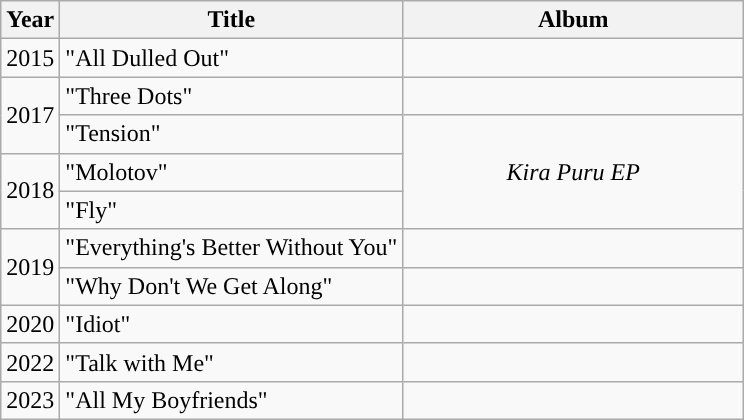<table class="wikitable" style="text-align:center;">
<tr>
<th scope="col">Year</th>
<th scope="col">Title</th>
<th scope="col" width="220">Album</th>
</tr>
<tr>
<td>2015</td>
<td align="left">"All Dulled Out"</td>
<td></td>
</tr>
<tr>
<td rowspan="2">2017</td>
<td align="left">"Three Dots" <br></td>
<td></td>
</tr>
<tr>
<td align="left">"Tension"</td>
<td rowspan="3"><em>Kira Puru EP</em></td>
</tr>
<tr>
<td rowspan="2">2018</td>
<td align="left">"Molotov"</td>
</tr>
<tr>
<td align="left">"Fly"</td>
</tr>
<tr>
<td rowspan="2">2019</td>
<td align="left">"Everything's Better Without You"</td>
<td></td>
</tr>
<tr>
<td align="left">"Why Don't We Get Along"</td>
<td></td>
</tr>
<tr>
<td>2020</td>
<td align="left">"Idiot"</td>
<td></td>
</tr>
<tr>
<td>2022</td>
<td align="left">"Talk with Me"</td>
<td></td>
</tr>
<tr>
<td>2023</td>
<td align="left">"All My Boyfriends"</td>
<td></td>
</tr>
</table>
